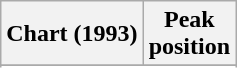<table class="wikitable sortable plainrowheaders" style="text-align:center">
<tr>
<th scope="col">Chart (1993)</th>
<th scope="col">Peak<br>position</th>
</tr>
<tr>
</tr>
<tr>
</tr>
</table>
